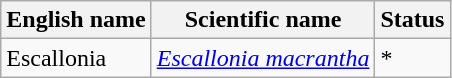<table class="wikitable" |>
<tr>
<th>English name</th>
<th>Scientific name</th>
<th>Status</th>
</tr>
<tr>
<td>Escallonia</td>
<td><em><a href='#'>Escallonia macrantha</a></em></td>
<td>*</td>
</tr>
</table>
